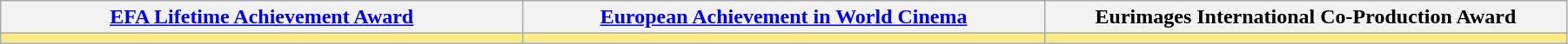<table class="wikitable" width="95%">
<tr>
<th width="30%"><a href='#'>EFA Lifetime Achievement Award</a></th>
<th width="30%"><a href='#'>European Achievement in World Cinema</a></th>
<th width="30%">Eurimages International Co-Production Award</th>
</tr>
<tr style="background:#FAEB86">
<td></td>
<td></td>
<td></td>
</tr>
</table>
